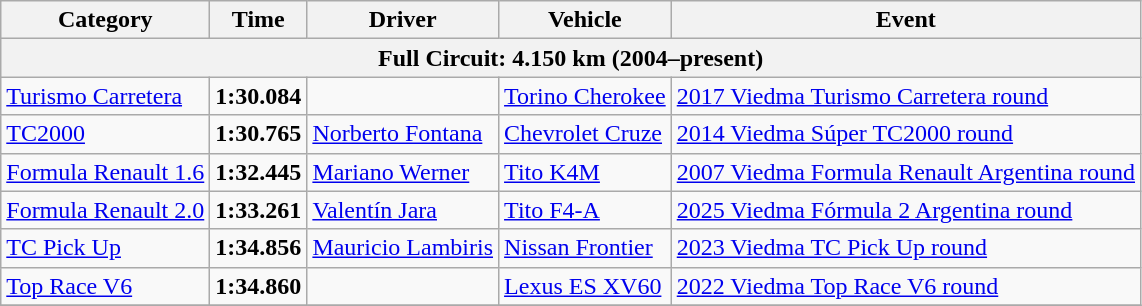<table class="wikitable">
<tr>
<th>Category</th>
<th>Time</th>
<th>Driver</th>
<th>Vehicle</th>
<th>Event</th>
</tr>
<tr>
<th colspan=5>Full Circuit: 4.150 km (2004–present)</th>
</tr>
<tr>
<td><a href='#'>Turismo Carretera</a></td>
<td><strong>1:30.084</strong></td>
<td></td>
<td><a href='#'>Torino Cherokee</a></td>
<td><a href='#'>2017 Viedma Turismo Carretera round</a></td>
</tr>
<tr>
<td><a href='#'>TC2000</a></td>
<td><strong>1:30.765</strong></td>
<td><a href='#'>Norberto Fontana</a></td>
<td><a href='#'>Chevrolet Cruze</a></td>
<td><a href='#'>2014 Viedma Súper TC2000 round</a></td>
</tr>
<tr>
<td><a href='#'>Formula Renault 1.6</a></td>
<td><strong>1:32.445</strong></td>
<td><a href='#'>Mariano Werner</a></td>
<td><a href='#'>Tito K4M</a></td>
<td><a href='#'>2007 Viedma Formula Renault Argentina round</a></td>
</tr>
<tr>
<td><a href='#'>Formula Renault 2.0</a></td>
<td><strong>1:33.261</strong></td>
<td><a href='#'>Valentín Jara</a></td>
<td><a href='#'>Tito F4-A</a></td>
<td><a href='#'>2025 Viedma Fórmula 2 Argentina round</a></td>
</tr>
<tr>
<td><a href='#'>TC Pick Up</a></td>
<td><strong>1:34.856</strong></td>
<td><a href='#'>Mauricio Lambiris</a></td>
<td><a href='#'>Nissan Frontier</a></td>
<td><a href='#'>2023 Viedma TC Pick Up round</a></td>
</tr>
<tr>
<td><a href='#'>Top Race V6</a></td>
<td><strong>1:34.860</strong></td>
<td></td>
<td><a href='#'>Lexus ES XV60</a></td>
<td><a href='#'>2022 Viedma Top Race V6 round</a></td>
</tr>
<tr>
</tr>
</table>
